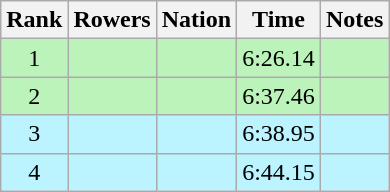<table class="wikitable sortable" style="text-align:center">
<tr>
<th>Rank</th>
<th>Rowers</th>
<th>Nation</th>
<th>Time</th>
<th>Notes</th>
</tr>
<tr bgcolor=bbf3bb>
<td>1</td>
<td align=left data-sort-value="Bălan, Anișoara"></td>
<td align=left></td>
<td>6:26.14</td>
<td></td>
</tr>
<tr bgcolor=bbf3bb>
<td>2</td>
<td align=left data-sort-value="Bredael, Annelies"></td>
<td align=left></td>
<td>6:37.46</td>
<td></td>
</tr>
<tr bgcolor=bbf3ff>
<td>3</td>
<td align=left data-sort-value="Compaan, Jos"></td>
<td align=left></td>
<td>6:38.95</td>
<td></td>
</tr>
<tr bgcolor=bbf3ff>
<td>4</td>
<td align=left data-sort-value="Coupat, Monique"></td>
<td align=left></td>
<td>6:44.15</td>
<td></td>
</tr>
</table>
